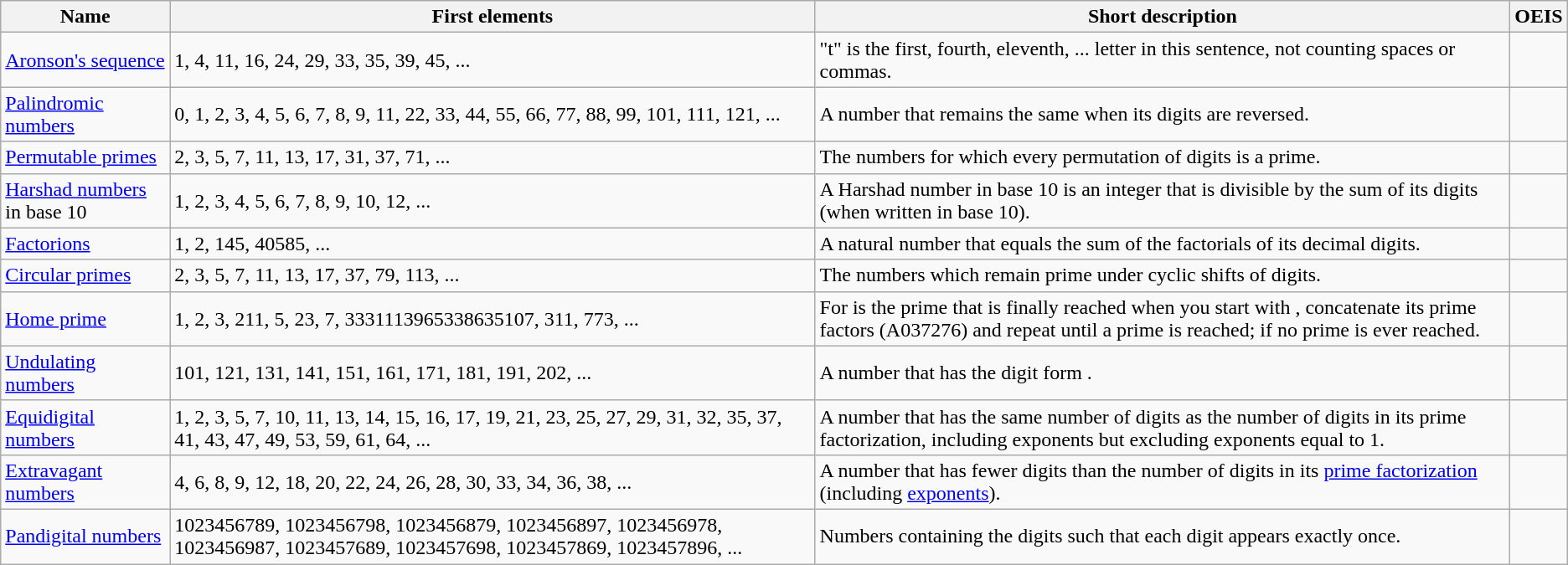<table class="wikitable sortable">
<tr>
<th>Name</th>
<th>First elements</th>
<th>Short description</th>
<th>OEIS</th>
</tr>
<tr>
<td><a href='#'>Aronson's sequence</a></td>
<td>1, 4, 11, 16, 24, 29, 33, 35, 39, 45, ...</td>
<td>"t" is the first, fourth, eleventh, ... letter in this sentence, not counting spaces or commas.</td>
<td></td>
</tr>
<tr>
<td><a href='#'>Palindromic numbers</a></td>
<td>0, 1, 2, 3, 4, 5, 6, 7, 8, 9, 11, 22, 33, 44, 55, 66, 77, 88, 99, 101, 111, 121, ...</td>
<td>A number that remains the same when its digits are reversed.</td>
<td></td>
</tr>
<tr>
<td><a href='#'>Permutable primes</a></td>
<td>2, 3, 5, 7, 11, 13, 17, 31, 37, 71, ...</td>
<td>The numbers for which every permutation of digits is a prime.</td>
<td></td>
</tr>
<tr>
<td><a href='#'>Harshad numbers</a> in base 10</td>
<td>1, 2, 3, 4,  5,  6, 7, 8, 9, 10, 12, ...</td>
<td>A Harshad number in base 10 is an integer that is divisible by the sum of its digits (when written in base 10).</td>
<td></td>
</tr>
<tr>
<td><a href='#'>Factorions</a></td>
<td>1, 2, 145, 40585, ...</td>
<td>A natural number that equals the sum of the factorials of its decimal digits.</td>
<td></td>
</tr>
<tr>
<td><a href='#'>Circular primes</a></td>
<td>2, 3, 5, 7, 11, 13, 17, 37, 79, 113, ...</td>
<td>The numbers which remain prime under cyclic shifts of digits.</td>
<td></td>
</tr>
<tr>
<td><a href='#'>Home prime</a></td>
<td>1, 2, 3, 211, 5, 23, 7, 3331113965338635107, 311, 773, ...</td>
<td>For  is the prime that is finally reached when you start with , concatenate its prime factors (A037276) and repeat until a prime is reached;  if no prime is ever reached.</td>
<td></td>
</tr>
<tr>
<td><a href='#'>Undulating numbers</a></td>
<td>101, 121, 131, 141, 151, 161, 171, 181, 191, 202, ...</td>
<td>A number that has the digit form .</td>
<td></td>
</tr>
<tr>
<td><a href='#'>Equidigital numbers</a></td>
<td>1, 2, 3, 5, 7, 10, 11, 13, 14, 15, 16, 17, 19, 21, 23, 25, 27, 29, 31, 32, 35, 37, 41, 43, 47, 49, 53, 59, 61, 64, ...</td>
<td>A number that has the same number of digits as the number of digits in its prime factorization, including exponents but excluding exponents equal to 1.</td>
<td></td>
</tr>
<tr>
<td><a href='#'>Extravagant numbers</a></td>
<td>4, 6, 8, 9, 12, 18, 20, 22, 24, 26, 28, 30, 33, 34, 36, 38, ...</td>
<td>A number that has fewer digits than the number of digits in its <a href='#'>prime factorization</a> (including <a href='#'>exponents</a>).</td>
<td></td>
</tr>
<tr>
<td><a href='#'>Pandigital numbers</a></td>
<td>1023456789, 1023456798, 1023456879, 1023456897, 1023456978, 1023456987, 1023457689, 1023457698, 1023457869, 1023457896, ...</td>
<td>Numbers containing the digits  such that each digit appears exactly once.</td>
<td></td>
</tr>
</table>
